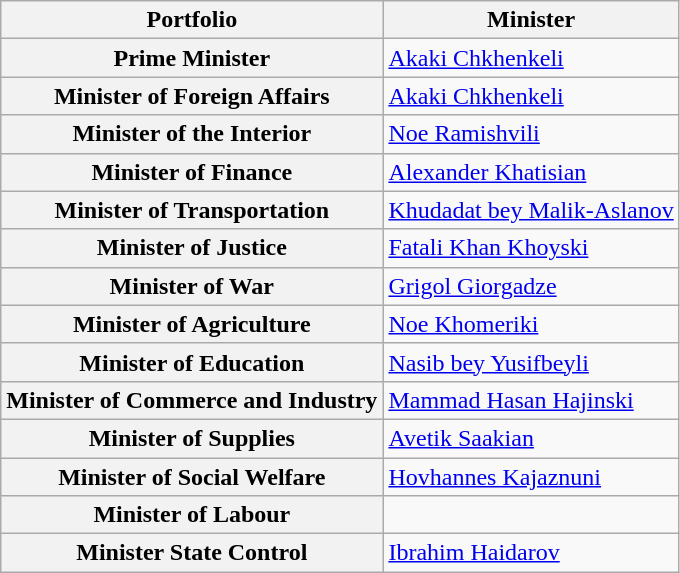<table class="wikitable plainrowheaders">
<tr>
<th scope="col">Portfolio</th>
<th scope="col">Minister</th>
</tr>
<tr>
<th scope="row">Prime Minister</th>
<td><a href='#'>Akaki Chkhenkeli</a></td>
</tr>
<tr>
<th scope="row">Minister of Foreign Affairs</th>
<td><a href='#'>Akaki Chkhenkeli</a></td>
</tr>
<tr>
<th scope="row">Minister of the Interior</th>
<td><a href='#'>Noe Ramishvili</a></td>
</tr>
<tr>
<th scope="row">Minister of Finance</th>
<td><a href='#'>Alexander Khatisian</a></td>
</tr>
<tr>
<th scope="row">Minister of Transportation</th>
<td><a href='#'>Khudadat bey Malik-Aslanov</a></td>
</tr>
<tr>
<th scope="row">Minister of Justice</th>
<td><a href='#'>Fatali Khan Khoyski</a></td>
</tr>
<tr>
<th scope="row">Minister of War</th>
<td><a href='#'>Grigol Giorgadze</a></td>
</tr>
<tr>
<th scope="row">Minister of Agriculture</th>
<td><a href='#'>Noe Khomeriki</a></td>
</tr>
<tr>
<th scope="row">Minister of Education</th>
<td><a href='#'>Nasib bey Yusifbeyli</a></td>
</tr>
<tr>
<th scope="row">Minister of Commerce and Industry</th>
<td><a href='#'>Mammad Hasan Hajinski</a></td>
</tr>
<tr>
<th scope="row">Minister of Supplies</th>
<td><a href='#'>Avetik Saakian</a></td>
</tr>
<tr>
<th scope="row">Minister of Social Welfare</th>
<td><a href='#'>Hovhannes Kajaznuni</a></td>
</tr>
<tr>
<th scope="row">Minister of Labour</th>
<td></td>
</tr>
<tr>
<th scope="row">Minister State Control</th>
<td><a href='#'>Ibrahim Haidarov</a></td>
</tr>
</table>
